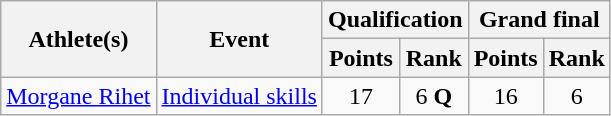<table class="wikitable">
<tr>
<th rowspan="2">Athlete(s)</th>
<th rowspan="2">Event</th>
<th colspan="2">Qualification</th>
<th colspan="2">Grand final</th>
</tr>
<tr>
<th>Points</th>
<th>Rank</th>
<th>Points</th>
<th>Rank</th>
</tr>
<tr>
<td><a href='#'>Morgane Rihet</a></td>
<td><a href='#'>Individual skills</a></td>
<td align="center">17</td>
<td align="center">6 <strong>Q</strong></td>
<td align="center">16</td>
<td align="center">6</td>
</tr>
</table>
